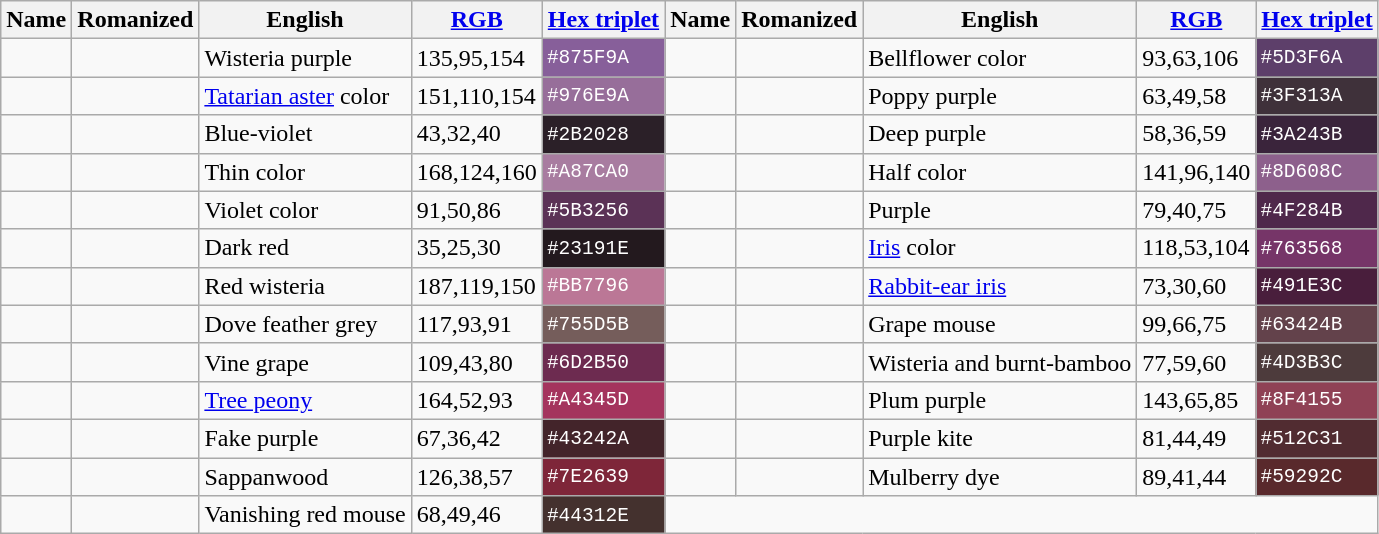<table class="wikitable">
<tr>
<th>Name</th>
<th>Romanized</th>
<th>English</th>
<th><a href='#'>RGB</a></th>
<th><a href='#'>Hex triplet</a></th>
<th>Name</th>
<th>Romanized</th>
<th>English</th>
<th><a href='#'>RGB</a></th>
<th><a href='#'>Hex triplet</a></th>
</tr>
<tr>
<td></td>
<td></td>
<td>Wisteria purple</td>
<td>135,95,154</td>
<td style="background:#875F9A; color:#ffffff; font-family:monospace;">#875F9A</td>
<td></td>
<td></td>
<td>Bellflower color</td>
<td>93,63,106</td>
<td style="background:#5D3F6A; color:#ffffff; font-family:monospace;">#5D3F6A</td>
</tr>
<tr>
<td></td>
<td></td>
<td><a href='#'>Tatarian aster</a> color</td>
<td>151,110,154</td>
<td style="background:#976E9A; color:#ffffff; font-family:monospace;">#976E9A</td>
<td></td>
<td></td>
<td>Poppy purple</td>
<td>63,49,58</td>
<td style="background:#3F313A; color:#ffffff; font-family:monospace;">#3F313A</td>
</tr>
<tr>
<td></td>
<td></td>
<td>Blue-violet</td>
<td>43,32,40</td>
<td style="background:#2B2028; color:#ffffff; font-family:monospace;">#2B2028</td>
<td></td>
<td></td>
<td>Deep purple</td>
<td>58,36,59</td>
<td style="background:#3A243B; color:#ffffff; font-family:monospace;">#3A243B</td>
</tr>
<tr>
<td></td>
<td></td>
<td>Thin color</td>
<td>168,124,160</td>
<td style="background:#A87CA0; color:#ffffff; font-family:monospace;">#A87CA0</td>
<td></td>
<td></td>
<td>Half color</td>
<td>141,96,140</td>
<td style="background:#8D608C; color:#ffffff; font-family:monospace;">#8D608C</td>
</tr>
<tr>
<td></td>
<td></td>
<td>Violet color</td>
<td>91,50,86</td>
<td style="background:#5B3256; color:#ffffff; font-family:monospace;">#5B3256</td>
<td></td>
<td></td>
<td>Purple</td>
<td>79,40,75</td>
<td style="background:#4F284B; color:#ffffff; font-family:monospace;">#4F284B</td>
</tr>
<tr>
<td></td>
<td></td>
<td>Dark red</td>
<td>35,25,30</td>
<td style="background:#23191E; color:#ffffff; font-family:monospace;">#23191E</td>
<td></td>
<td></td>
<td><a href='#'>Iris</a> color</td>
<td>118,53,104</td>
<td style="background:#763568; color:#ffffff; font-family:monospace;">#763568</td>
</tr>
<tr>
<td></td>
<td></td>
<td>Red wisteria</td>
<td>187,119,150</td>
<td style="background:#BB7796; color:#ffffff; font-family:monospace;">#BB7796</td>
<td></td>
<td></td>
<td><a href='#'>Rabbit-ear iris</a></td>
<td>73,30,60</td>
<td style="background:#491E3C; color:#ffffff; font-family:monospace;">#491E3C</td>
</tr>
<tr>
<td></td>
<td></td>
<td>Dove feather grey</td>
<td>117,93,91</td>
<td style="background:#755D5B; color:#ffffff; font-family:monospace;">#755D5B</td>
<td></td>
<td></td>
<td>Grape mouse</td>
<td>99,66,75</td>
<td style="background:#63424B; color:#ffffff; font-family:monospace;">#63424B</td>
</tr>
<tr>
<td></td>
<td></td>
<td>Vine grape</td>
<td>109,43,80</td>
<td style="background:#6D2B50; color:#ffffff; font-family:monospace;">#6D2B50</td>
<td></td>
<td></td>
<td>Wisteria and burnt-bamboo</td>
<td>77,59,60</td>
<td style="background:#4D3B3C; color:#ffffff; font-family:monospace;">#4D3B3C</td>
</tr>
<tr>
<td></td>
<td></td>
<td><a href='#'>Tree peony</a></td>
<td>164,52,93</td>
<td style="background:#A4345D; color:#ffffff; font-family:monospace;">#A4345D</td>
<td></td>
<td></td>
<td>Plum purple</td>
<td>143,65,85</td>
<td style="background:#8F4155; color:#ffffff; font-family:monospace;">#8F4155</td>
</tr>
<tr>
<td></td>
<td></td>
<td>Fake purple</td>
<td>67,36,42</td>
<td style="background:#43242A; color:#ffffff; font-family:monospace;">#43242A</td>
<td></td>
<td></td>
<td>Purple kite</td>
<td>81,44,49</td>
<td style="background:#512C31; color:#ffffff; font-family:monospace;">#512C31</td>
</tr>
<tr>
<td></td>
<td></td>
<td>Sappanwood</td>
<td>126,38,57</td>
<td style="background:#7E2639; color:#ffffff; font-family:monospace;">#7E2639</td>
<td></td>
<td></td>
<td>Mulberry dye</td>
<td>89,41,44</td>
<td style="background:#59292C; color:#ffffff; font-family:monospace;">#59292C</td>
</tr>
<tr>
<td></td>
<td></td>
<td>Vanishing red mouse</td>
<td>68,49,46</td>
<td style="background:#44312E; color:#ffffff; font-family:monospace;">#44312E</td>
</tr>
</table>
